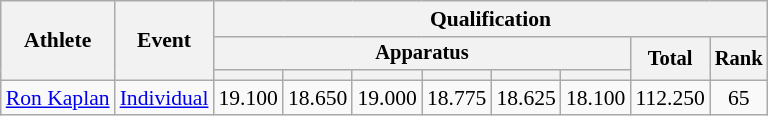<table class="wikitable" style="font-size:90%">
<tr>
<th rowspan=3>Athlete</th>
<th rowspan=3>Event</th>
<th colspan =8>Qualification</th>
</tr>
<tr style="font-size:95%">
<th colspan=6>Apparatus</th>
<th rowspan=2>Total</th>
<th rowspan=2>Rank</th>
</tr>
<tr style="font-size:95%">
<th></th>
<th></th>
<th></th>
<th></th>
<th></th>
<th></th>
</tr>
<tr align=center>
<td align=left><a href='#'>Ron Kaplan</a></td>
<td align=left><a href='#'>Individual</a></td>
<td>19.100</td>
<td>18.650</td>
<td>19.000</td>
<td>18.775</td>
<td>18.625</td>
<td>18.100</td>
<td>112.250</td>
<td>65</td>
</tr>
</table>
